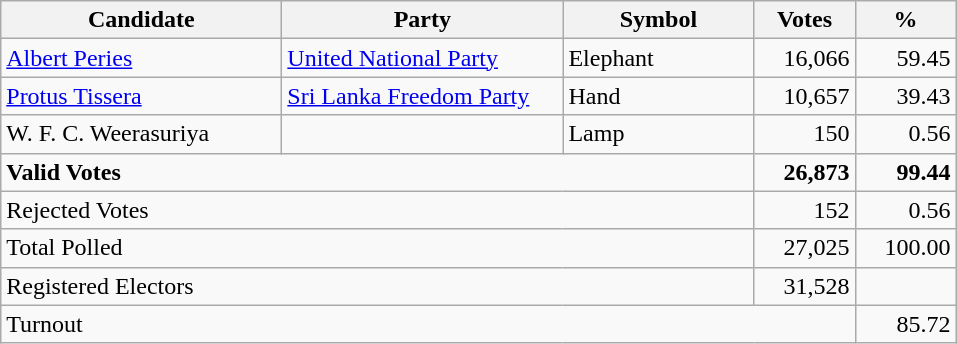<table class="wikitable" border="1" style="text-align:right;">
<tr>
<th align=left width="180">Candidate</th>
<th align=left width="180">Party</th>
<th align=left width="120">Symbol</th>
<th align=left width="60">Votes</th>
<th align=left width="60">%</th>
</tr>
<tr>
<td align=left><a href='#'>Albert Peries</a></td>
<td align=left><a href='#'>United National Party</a></td>
<td align=left>Elephant</td>
<td>16,066</td>
<td>59.45</td>
</tr>
<tr>
<td align=left><a href='#'>Protus Tissera</a></td>
<td align=left><a href='#'>Sri Lanka Freedom Party</a></td>
<td align=left>Hand</td>
<td>10,657</td>
<td>39.43</td>
</tr>
<tr>
<td align=left>W. F. C. Weerasuriya</td>
<td align=left></td>
<td align=left>Lamp</td>
<td>150</td>
<td>0.56</td>
</tr>
<tr>
<td align=left colspan=3><strong>Valid Votes</strong></td>
<td><strong>26,873</strong></td>
<td><strong>99.44</strong></td>
</tr>
<tr>
<td align=left colspan=3>Rejected Votes</td>
<td>152</td>
<td>0.56</td>
</tr>
<tr>
<td align=left colspan=3>Total Polled</td>
<td>27,025</td>
<td>100.00</td>
</tr>
<tr>
<td align=left colspan=3>Registered Electors</td>
<td>31,528</td>
<td></td>
</tr>
<tr>
<td align=left colspan=4>Turnout</td>
<td>85.72</td>
</tr>
</table>
